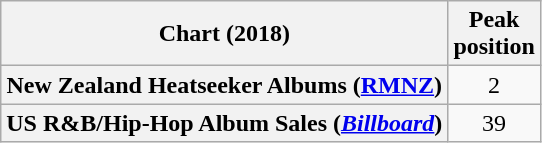<table class="wikitable plainrowheaders" style="text-align:center">
<tr>
<th scope="col">Chart (2018)</th>
<th scope="col">Peak<br> position</th>
</tr>
<tr>
<th scope="row">New Zealand Heatseeker Albums (<a href='#'>RMNZ</a>)</th>
<td>2</td>
</tr>
<tr>
<th scope="row">US R&B/Hip-Hop Album Sales (<a href='#'><em>Billboard</em></a>)</th>
<td>39</td>
</tr>
</table>
